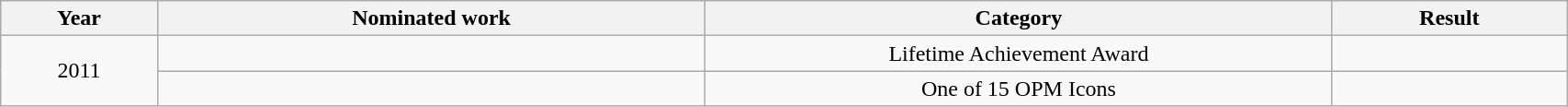<table width="90%" class="wikitable sortable">
<tr>
<th width="10%">Year</th>
<th width="35%">Nominated work</th>
<th width="40%">Category</th>
<th width="15%">Result</th>
</tr>
<tr>
<td align="center" rowspan="2">2011</td>
<td align="center"></td>
<td align="center">Lifetime Achievement Award</td>
<td></td>
</tr>
<tr>
<td align="center"></td>
<td align="center">One of 15 OPM Icons</td>
<td></td>
</tr>
</table>
